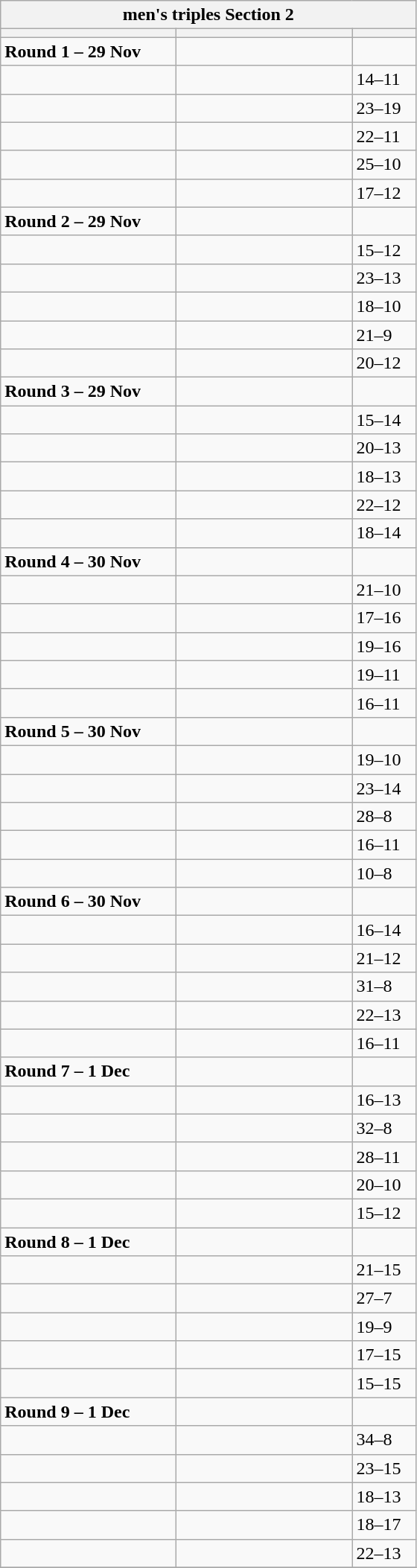<table class="wikitable">
<tr>
<th colspan="3">men's triples Section 2</th>
</tr>
<tr>
<th width=150></th>
<th width=150></th>
<th width=50></th>
</tr>
<tr>
<td><strong>Round 1 – 29 Nov</strong></td>
<td></td>
<td></td>
</tr>
<tr>
<td></td>
<td></td>
<td>14–11</td>
</tr>
<tr>
<td></td>
<td></td>
<td>23–19</td>
</tr>
<tr>
<td></td>
<td></td>
<td>22–11</td>
</tr>
<tr>
<td></td>
<td></td>
<td>25–10</td>
</tr>
<tr>
<td></td>
<td></td>
<td>17–12</td>
</tr>
<tr>
<td><strong>Round 2 – 29 Nov</strong></td>
<td></td>
<td></td>
</tr>
<tr>
<td></td>
<td></td>
<td>15–12</td>
</tr>
<tr>
<td></td>
<td></td>
<td>23–13</td>
</tr>
<tr>
<td></td>
<td></td>
<td>18–10</td>
</tr>
<tr>
<td></td>
<td></td>
<td>21–9</td>
</tr>
<tr>
<td></td>
<td></td>
<td>20–12</td>
</tr>
<tr>
<td><strong>Round 3 – 29 Nov</strong></td>
<td></td>
<td></td>
</tr>
<tr>
<td></td>
<td></td>
<td>15–14</td>
</tr>
<tr>
<td></td>
<td></td>
<td>20–13</td>
</tr>
<tr>
<td></td>
<td></td>
<td>18–13</td>
</tr>
<tr>
<td></td>
<td></td>
<td>22–12</td>
</tr>
<tr>
<td></td>
<td></td>
<td>18–14</td>
</tr>
<tr>
<td><strong>Round 4 – 30 Nov</strong></td>
<td></td>
<td></td>
</tr>
<tr>
<td></td>
<td></td>
<td>21–10</td>
</tr>
<tr>
<td></td>
<td></td>
<td>17–16</td>
</tr>
<tr>
<td></td>
<td></td>
<td>19–16</td>
</tr>
<tr>
<td></td>
<td></td>
<td>19–11</td>
</tr>
<tr>
<td></td>
<td></td>
<td>16–11</td>
</tr>
<tr>
<td><strong>Round 5 – 30 Nov</strong></td>
<td></td>
<td></td>
</tr>
<tr>
<td></td>
<td></td>
<td>19–10</td>
</tr>
<tr>
<td></td>
<td></td>
<td>23–14</td>
</tr>
<tr>
<td></td>
<td></td>
<td>28–8</td>
</tr>
<tr>
<td></td>
<td></td>
<td>16–11</td>
</tr>
<tr>
<td></td>
<td></td>
<td>10–8</td>
</tr>
<tr>
<td><strong>Round 6  – 30 Nov </strong></td>
<td></td>
<td></td>
</tr>
<tr>
<td></td>
<td></td>
<td>16–14</td>
</tr>
<tr>
<td></td>
<td></td>
<td>21–12</td>
</tr>
<tr>
<td></td>
<td></td>
<td>31–8</td>
</tr>
<tr>
<td></td>
<td></td>
<td>22–13</td>
</tr>
<tr>
<td></td>
<td></td>
<td>16–11</td>
</tr>
<tr>
<td><strong>Round 7 – 1 Dec </strong></td>
<td></td>
<td></td>
</tr>
<tr>
<td></td>
<td></td>
<td>16–13</td>
</tr>
<tr>
<td></td>
<td></td>
<td>32–8</td>
</tr>
<tr>
<td></td>
<td></td>
<td>28–11</td>
</tr>
<tr>
<td></td>
<td></td>
<td>20–10</td>
</tr>
<tr>
<td></td>
<td></td>
<td>15–12</td>
</tr>
<tr>
<td><strong>Round 8 – 1 Dec </strong></td>
<td></td>
<td></td>
</tr>
<tr>
<td></td>
<td></td>
<td>21–15</td>
</tr>
<tr>
<td></td>
<td></td>
<td>27–7</td>
</tr>
<tr>
<td></td>
<td></td>
<td>19–9</td>
</tr>
<tr>
<td></td>
<td></td>
<td>17–15</td>
</tr>
<tr>
<td></td>
<td></td>
<td>15–15</td>
</tr>
<tr>
<td><strong>Round 9 – 1 Dec </strong></td>
<td></td>
<td></td>
</tr>
<tr>
<td></td>
<td></td>
<td>34–8</td>
</tr>
<tr>
<td></td>
<td></td>
<td>23–15</td>
</tr>
<tr>
<td></td>
<td></td>
<td>18–13</td>
</tr>
<tr>
<td></td>
<td></td>
<td>18–17</td>
</tr>
<tr>
<td></td>
<td></td>
<td>22–13</td>
</tr>
<tr>
</tr>
</table>
